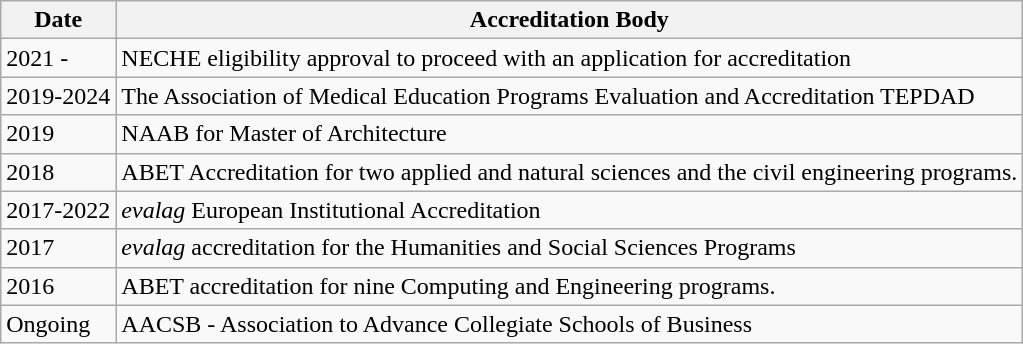<table class="wikitable">
<tr>
<th>Date</th>
<th>Accreditation Body</th>
</tr>
<tr>
<td>2021 -</td>
<td>NECHE eligibility approval to proceed with an application for accreditation</td>
</tr>
<tr>
<td>2019-2024</td>
<td>The Association of Medical Education Programs Evaluation and Accreditation TEPDAD</td>
</tr>
<tr>
<td>2019</td>
<td>NAAB for Master of Architecture</td>
</tr>
<tr>
<td>2018</td>
<td>ABET Accreditation for two applied and natural sciences and the civil engineering programs.</td>
</tr>
<tr>
<td>2017-2022</td>
<td><em>evalag</em> European Institutional Accreditation</td>
</tr>
<tr>
<td>2017</td>
<td><em>evalag</em> accreditation for the Humanities and Social Sciences Programs</td>
</tr>
<tr>
<td>2016</td>
<td>ABET accreditation for nine Computing and Engineering programs.</td>
</tr>
<tr>
<td>Ongoing</td>
<td>AACSB - Association to Advance Collegiate Schools of Business</td>
</tr>
</table>
